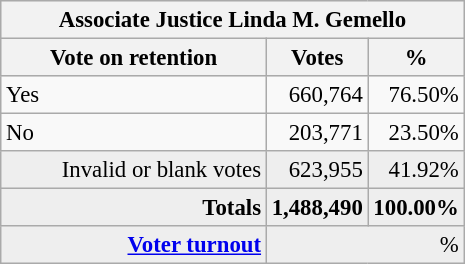<table class="wikitable" style="font-size: 95%;">
<tr style="background-color:#E9E9E9">
<th colspan=7>Associate Justice Linda M. Gemello</th>
</tr>
<tr style="background-color:#E9E9E9">
<th style="width: 170px">Vote on retention</th>
<th style="width: 50px">Votes</th>
<th style="width: 40px">%</th>
</tr>
<tr>
<td>Yes</td>
<td align="right">660,764</td>
<td align="right">76.50%</td>
</tr>
<tr>
<td>No</td>
<td align="right">203,771</td>
<td align="right">23.50%</td>
</tr>
<tr bgcolor="#EEEEEE">
<td align="right">Invalid or blank votes</td>
<td align="right">623,955</td>
<td align="right">41.92%</td>
</tr>
<tr bgcolor="#EEEEEE">
<td align="right"><strong>Totals</strong></td>
<td align="right"><strong>1,488,490</strong></td>
<td align="right"><strong>100.00%</strong></td>
</tr>
<tr bgcolor="#EEEEEE">
<td align="right"><strong><a href='#'>Voter turnout</a></strong></td>
<td colspan="2" align="right">%</td>
</tr>
</table>
